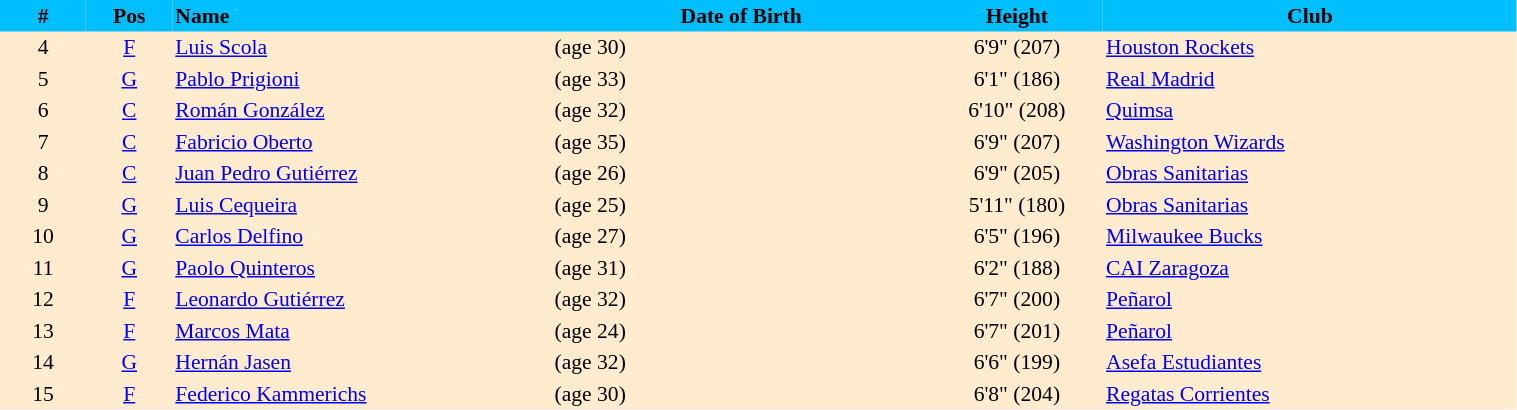<table border=0 cellpadding=2 cellspacing=0  |- bgcolor=#FFECCE style="text-align:center; font-size:90%;" width=80%>
<tr bgcolor=#00BFFF>
<th width=5%>#</th>
<th width=5%>Pos</th>
<th width=22% align=left>Name</th>
<th width=22%>Date of Birth</th>
<th width=10%>Height</th>
<th width=24%>Club</th>
</tr>
<tr>
<td>4</td>
<td><a href='#'>F</a></td>
<td align=left><a href='#'>Luis Scola</a></td>
<td align=left> (age 30)</td>
<td>6'9" (207)</td>
<td align=left>  <a href='#'>Houston Rockets</a></td>
</tr>
<tr>
<td>5</td>
<td><a href='#'>G</a></td>
<td align=left><a href='#'>Pablo Prigioni</a></td>
<td align=left> (age 33)</td>
<td>6'1" (186)</td>
<td align=left> <a href='#'>Real Madrid</a></td>
</tr>
<tr>
<td>6</td>
<td><a href='#'>C</a></td>
<td align=left><a href='#'>Román González</a></td>
<td align=left> (age 32)</td>
<td>6'10" (208)</td>
<td align=left> <a href='#'>Quimsa</a></td>
</tr>
<tr>
<td>7</td>
<td><a href='#'>C</a></td>
<td align=left><a href='#'>Fabricio Oberto</a></td>
<td align=left> (age 35)</td>
<td>6'9" (207)</td>
<td align=left> <a href='#'>Washington Wizards</a></td>
</tr>
<tr>
<td>8</td>
<td><a href='#'>C</a></td>
<td align=left><a href='#'>Juan Pedro Gutiérrez</a></td>
<td align=left> (age 26)</td>
<td>6'9" (205)</td>
<td align=left> <a href='#'>Obras Sanitarias</a></td>
</tr>
<tr>
<td>9</td>
<td><a href='#'>G</a></td>
<td align=left><a href='#'>Luis Cequeira</a></td>
<td align=left> (age 25)</td>
<td>5'11" (180)</td>
<td align=left> <a href='#'>Obras Sanitarias</a></td>
</tr>
<tr>
<td>10</td>
<td><a href='#'>G</a></td>
<td align=left><a href='#'>Carlos Delfino</a></td>
<td align=left> (age 27)</td>
<td>6'5" (196)</td>
<td align=left> <a href='#'>Milwaukee Bucks</a></td>
</tr>
<tr>
<td>11</td>
<td><a href='#'>G</a></td>
<td align=left><a href='#'>Paolo Quinteros</a></td>
<td align=left> (age 31)</td>
<td>6'2" (188)</td>
<td align=left> <a href='#'>CAI Zaragoza</a></td>
</tr>
<tr>
<td>12</td>
<td><a href='#'>F</a></td>
<td align=left><a href='#'>Leonardo Gutiérrez</a></td>
<td align=left> (age 32)</td>
<td>6'7" (200)</td>
<td align=left> <a href='#'>Peñarol</a></td>
</tr>
<tr>
<td>13</td>
<td><a href='#'>F</a></td>
<td align=left><a href='#'>Marcos Mata</a></td>
<td align=left> (age 24)</td>
<td>6'7" (201)</td>
<td align=left> <a href='#'>Peñarol</a></td>
</tr>
<tr>
<td>14</td>
<td><a href='#'>G</a></td>
<td align=left><a href='#'>Hernán Jasen</a></td>
<td align=left> (age 32)</td>
<td>6'6" (199)</td>
<td align=left> <a href='#'>Asefa Estudiantes</a></td>
</tr>
<tr>
<td>15</td>
<td><a href='#'>F</a></td>
<td align=left><a href='#'>Federico Kammerichs</a></td>
<td align=left> (age 30)</td>
<td>6'8" (204)</td>
<td align=left> <a href='#'>Regatas Corrientes</a></td>
</tr>
</table>
